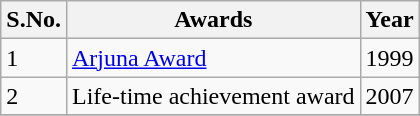<table class="wikitable">
<tr>
<th>S.No.</th>
<th>Awards</th>
<th>Year</th>
</tr>
<tr>
<td>1</td>
<td><a href='#'>Arjuna Award</a></td>
<td>1999</td>
</tr>
<tr>
<td>2</td>
<td>Life-time achievement award</td>
<td>2007</td>
</tr>
<tr>
</tr>
</table>
